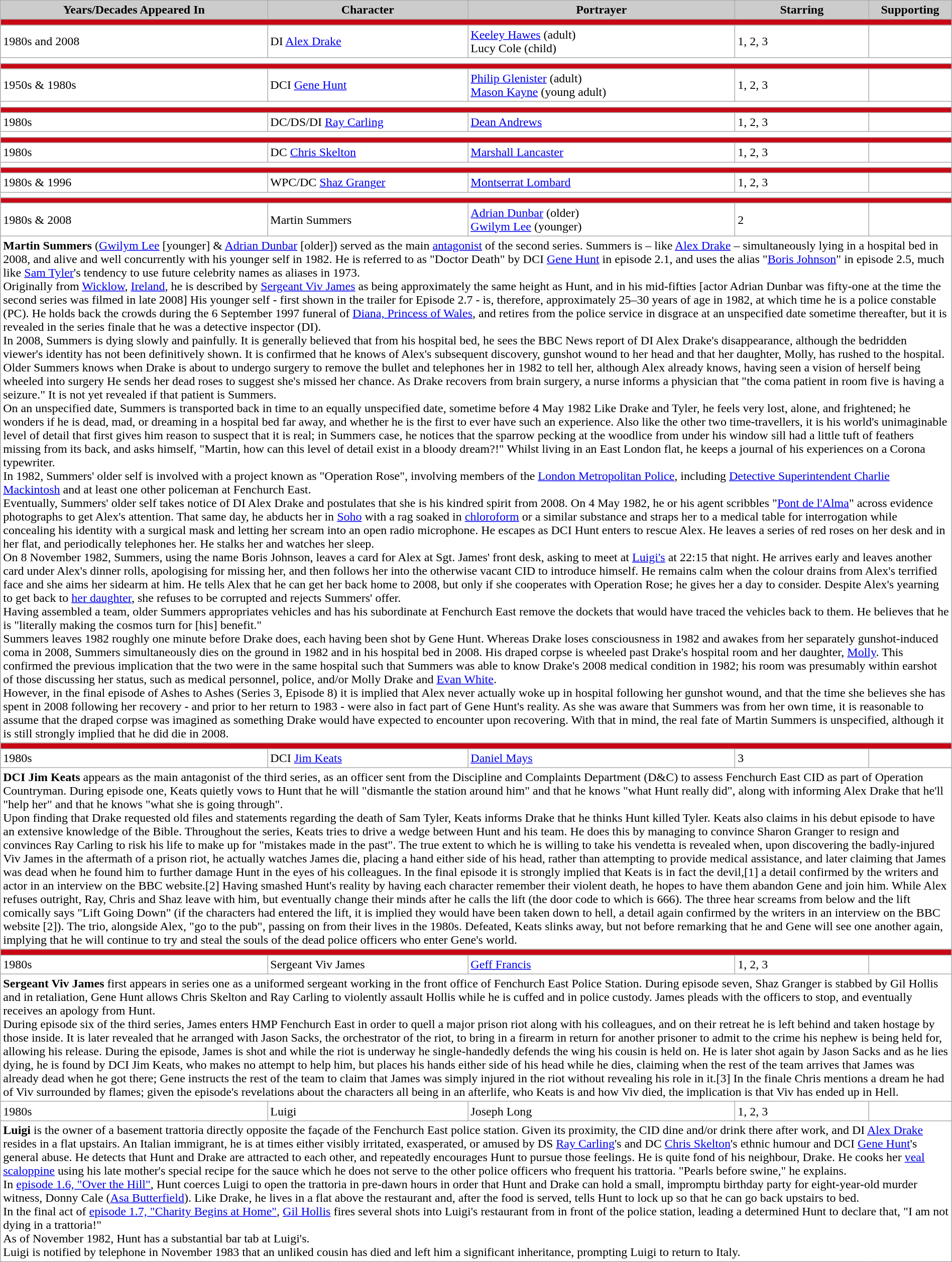<table class="wikitable" style="width:100%; margin-right:auto; background:#fff;">
<tr style="color:black">
<th style="background:#ccc; width:20%;">Years/Decades Appeared In</th>
<th style="background:#ccc; width:15%;">Character</th>
<th style="background:#ccc; width:20%;">Portrayer</th>
<th style="background:#ccc; width:10%;">Starring</th>
<th style="background:#ccc; width:5%;">Supporting</th>
</tr>
<tr>
<td colspan="5" style="background:#c80815;"></td>
</tr>
<tr>
<td>1980s and 2008</td>
<td>DI <a href='#'>Alex Drake</a></td>
<td><a href='#'>Keeley Hawes</a> (adult)<br>Lucy Cole (child)</td>
<td>1, 2, 3</td>
<td></td>
</tr>
<tr>
<td colspan="5"></td>
</tr>
<tr>
<td colspan="5" style="background:#c80815;"></td>
</tr>
<tr>
<td>1950s & 1980s</td>
<td>DCI <a href='#'>Gene Hunt</a></td>
<td><a href='#'>Philip Glenister</a> (adult)<br><a href='#'>Mason Kayne</a> (young adult)</td>
<td>1, 2, 3</td>
<td></td>
</tr>
<tr>
<td colspan="5"></td>
</tr>
<tr>
<td colspan="5" style="background:#c80815;"></td>
</tr>
<tr>
<td>1980s</td>
<td>DC/DS/DI <a href='#'>Ray Carling</a></td>
<td><a href='#'>Dean Andrews</a></td>
<td>1, 2, 3</td>
<td></td>
</tr>
<tr>
<td colspan="5"></td>
</tr>
<tr>
<td colspan="5" style="background:#c80815;"></td>
</tr>
<tr>
<td>1980s</td>
<td>DC <a href='#'>Chris Skelton</a></td>
<td><a href='#'>Marshall Lancaster</a></td>
<td>1, 2, 3</td>
<td></td>
</tr>
<tr>
<td colspan="5"></td>
</tr>
<tr>
<td colspan="5" style="background:#c80815;"></td>
</tr>
<tr>
<td>1980s & 1996</td>
<td>WPC/DC <a href='#'>Shaz Granger</a></td>
<td><a href='#'>Montserrat Lombard</a></td>
<td>1, 2, 3</td>
<td></td>
</tr>
<tr>
<td colspan="5"></td>
</tr>
<tr>
<td colspan="5" style="background:#c80815;"></td>
</tr>
<tr>
<td>1980s & 2008</td>
<td>Martin Summers</td>
<td><a href='#'>Adrian Dunbar</a> (older)<br><a href='#'>Gwilym Lee</a> (younger)</td>
<td>2</td>
<td></td>
</tr>
<tr>
<td colspan="5"><strong>Martin Summers</strong> (<a href='#'>Gwilym Lee</a> [younger] & <a href='#'>Adrian Dunbar</a> [older]) served as the main <a href='#'>antagonist</a> of the second series. Summers is – like <a href='#'>Alex Drake</a> – simultaneously lying in a hospital bed in 2008, and alive and well concurrently with his younger self in 1982.  He is referred to as "Doctor Death" by DCI <a href='#'>Gene Hunt</a> in episode 2.1, and uses the alias "<a href='#'>Boris Johnson</a>" in episode 2.5, much like <a href='#'>Sam Tyler</a>'s tendency to use future celebrity names as aliases in 1973.<br>Originally from <a href='#'>Wicklow</a>, <a href='#'>Ireland</a>,  he is described by <a href='#'>Sergeant Viv James</a> as being approximately the same height as Hunt, and in his mid-fifties [actor Adrian Dunbar was fifty-one at the time the second series was filmed in late 2008]  His younger self - first shown in the trailer for Episode 2.7 - is, therefore, approximately 25–30 years of age in 1982, at which time he is a police constable (PC). He holds back the crowds during the 6 September 1997 funeral of <a href='#'>Diana, Princess of Wales</a>, and retires from the police service in disgrace at an unspecified date sometime thereafter, but it is revealed in the series finale that he was a detective inspector (DI).<br>In 2008, Summers is dying slowly and painfully.  It is generally believed that from his hospital bed, he sees the BBC News report of DI Alex Drake's disappearance, although the bedridden viewer's identity has not been definitively shown.  It is confirmed that he knows of Alex's subsequent discovery, gunshot wound to her head and that her daughter, Molly, has rushed to the hospital.  Older Summers knows when Drake is about to undergo surgery to remove the bullet and telephones her in 1982 to tell her, although Alex already knows, having seen a vision of herself being wheeled into surgery  He sends her dead roses to suggest she's missed her chance.  As Drake recovers from brain surgery, a nurse informs a physician that "the coma patient in room five is having a seizure."  It is not yet revealed if that patient is Summers.<br>On an unspecified date, Summers is transported back in time to an equally unspecified date, sometime before 4 May 1982  Like Drake and Tyler, he feels very lost, alone, and frightened; he wonders if he is dead, mad, or dreaming in a hospital bed far away, and whether he is the first to ever have such an experience.  Also like the other two time-travellers, it is his world's unimaginable level of detail that first gives him reason to suspect that it is real; in Summers case, he notices that the sparrow pecking at the woodlice from under his window sill had a little tuft of feathers missing from its back, and asks himself, "Martin, how can this level of detail exist in a bloody dream?!"  Whilst living in an East London flat, he keeps a journal of his experiences on a Corona typewriter.<br>In 1982, Summers' older self is involved with a project known as "Operation Rose", involving members of the <a href='#'>London Metropolitan Police</a>, including <a href='#'>Detective Superintendent Charlie Mackintosh</a> and at least one other policeman at Fenchurch East.<br>Eventually, Summers' older self takes notice of DI Alex Drake and postulates that she is his kindred spirit from 2008.  On 4 May 1982, he or his agent scribbles "<a href='#'>Pont de l'Alma</a>" across evidence photographs to get Alex's attention. That same day, he abducts her in <a href='#'>Soho</a> with a rag soaked in <a href='#'>chloroform</a> or a similar substance and straps her to a medical table for interrogation while concealing his identity with a surgical mask and letting her scream into an open radio microphone.  He escapes as DCI Hunt enters to rescue Alex.  He leaves a series of red roses on her desk and in her flat, and periodically telephones her. He stalks her and watches her sleep.<br>On 8 November 1982, Summers, using the name Boris Johnson, leaves a card for Alex at Sgt. James' front desk, asking to meet at <a href='#'>Luigi's</a> at 22:15 that night.  He arrives early and leaves another card under Alex's dinner rolls, apologising for missing her, and then follows her into the otherwise vacant CID to introduce himself.  He remains calm when the colour drains from Alex's terrified face and she aims her sidearm at him.  He tells Alex that he can get her back home to 2008, but only if she cooperates with Operation Rose; he gives her a day to consider.  Despite Alex's yearning to get back to <a href='#'>her daughter</a>, she refuses to be corrupted and rejects Summers' offer.<br>Having assembled a team, older Summers appropriates vehicles and has his subordinate at Fenchurch East remove the dockets that would have traced the vehicles back to them.  He believes that he is "literally making the cosmos turn for [his] benefit."<br>Summers leaves 1982 roughly one minute before Drake does, each having been shot by Gene Hunt.  Whereas Drake loses consciousness in 1982 and awakes from her separately gunshot-induced coma in 2008, Summers simultaneously dies on the ground in 1982 and in his hospital bed in 2008.  His draped corpse is wheeled past Drake's hospital room and her daughter, <a href='#'>Molly</a>.  This confirmed the previous implication that the two were in the same hospital such that Summers was able to know Drake's 2008 medical condition in 1982; his room was presumably within earshot of those discussing her status, such as medical personnel, police, and/or Molly Drake and <a href='#'>Evan White</a>.<br>However, in the final episode of Ashes to Ashes (Series 3, Episode 8) it is implied that Alex never actually woke up in hospital following her gunshot wound, and that the time she believes she has spent in 2008 following her recovery - and prior to her return to 1983 - were also in fact part of Gene Hunt's reality. As she was aware that Summers was from her own time, it is reasonable to assume that the draped corpse was imagined as something Drake would have expected to encounter upon recovering. With that in mind, the real fate of Martin Summers is unspecified, although it is still strongly implied that he did die in 2008.</td>
</tr>
<tr>
<td colspan="5" style="background:#c80815;"></td>
</tr>
<tr>
<td>1980s</td>
<td>DCI <a href='#'>Jim Keats</a></td>
<td><a href='#'>Daniel Mays</a></td>
<td>3</td>
<td></td>
</tr>
<tr>
<td colspan="5"> <strong>DCI Jim Keats</strong> appears as the main antagonist of the third series, as an officer sent from the Discipline and Complaints Department (D&C) to assess Fenchurch East CID as part of Operation Countryman. During episode one, Keats quietly vows to Hunt that he will "dismantle the station around him" and that he knows "what Hunt really did", along with informing Alex Drake that he'll "help her" and that he knows "what she is going through".<br>Upon finding that Drake requested old files and statements regarding the death of Sam Tyler, Keats informs Drake that he thinks Hunt killed Tyler. Keats also claims in his debut episode to have an extensive knowledge of the Bible. Throughout the series, Keats tries to drive a wedge between Hunt and his team. He does this by managing to convince Sharon Granger to resign and convinces Ray Carling to risk his life to make up for "mistakes made in the past". The true extent to which he is willing to take his vendetta is revealed when, upon discovering the badly-injured Viv James in the aftermath of a prison riot, he actually watches James die, placing a hand either side of his head, rather than attempting to provide medical assistance, and later claiming that James was dead when he found him to further damage Hunt in the eyes of his colleagues. In the final episode it is strongly implied that Keats is in fact the devil,[1] a detail confirmed by the writers and actor in an interview on the BBC website.[2] Having smashed Hunt's reality by having each character remember their violent death, he hopes to have them abandon Gene and join him. While Alex refuses outright, Ray, Chris and Shaz leave with him, but eventually change their minds after he calls the lift (the door code to which is 666). The three hear screams from below and the lift comically says "Lift Going Down" (if the characters had entered the lift, it is implied they would have been taken down to hell, a detail again confirmed by the writers in an interview on the BBC website [2]). The trio, alongside Alex, "go to the pub", passing on from their lives in the 1980s. Defeated, Keats slinks away, but not before remarking that he and Gene will see one another again, implying that he will continue to try and steal the souls of the dead police officers who enter Gene's world.</td>
</tr>
<tr>
<td colspan="5" style="background:#c80815;"></td>
</tr>
<tr>
<td>1980s</td>
<td>Sergeant Viv James</td>
<td><a href='#'>Geff Francis</a></td>
<td>1, 2, 3</td>
<td></td>
</tr>
<tr>
<td colspan="5"><strong>Sergeant Viv James</strong> first appears in series one as a uniformed sergeant working in the front office of Fenchurch East Police Station. During episode seven, Shaz Granger is stabbed by Gil Hollis and in retaliation, Gene Hunt allows Chris Skelton and Ray Carling to violently assault Hollis while he is cuffed and in police custody. James pleads with the officers to stop, and eventually receives an apology from Hunt.<br>During episode six of the third series, James enters HMP Fenchurch East in order to quell a major prison riot along with his colleagues, and on their retreat he is left behind and taken hostage by those inside. It is later revealed that he arranged with Jason Sacks, the orchestrator of the riot, to bring in a firearm in return for another prisoner to admit to the crime his nephew is being held for, allowing his release. During the episode, James is shot and while the riot is underway he single-handedly defends the wing his cousin is held on. He is later shot again by Jason Sacks and as he lies dying, he is found by DCI Jim Keats, who makes no attempt to help him, but places his hands either side of his head while he dies, claiming when the rest of the team arrives that James was already dead when he got there; Gene instructs the rest of the team to claim that James was simply injured in the riot without revealing his role in it.[3] In the finale Chris mentions a dream he had of Viv surrounded by flames; given the episode's revelations about the characters all being in an afterlife, who Keats is and how Viv died, the implication is that Viv has ended up in Hell.</td>
</tr>
<tr>
<td>1980s</td>
<td>Luigi</td>
<td>Joseph Long</td>
<td>1, 2, 3</td>
<td></td>
</tr>
<tr>
<td colspan="5"><strong>Luigi</strong> is the owner of a basement trattoria directly opposite the façade of the Fenchurch East police station.  Given its proximity, the CID dine and/or drink there after work, and DI <a href='#'>Alex Drake</a> resides in a flat upstairs.  An Italian immigrant, he is at times either visibly irritated, exasperated, or amused by DS <a href='#'>Ray Carling</a>'s and DC <a href='#'>Chris Skelton</a>'s ethnic humour and DCI <a href='#'>Gene Hunt</a>'s general abuse.  He detects that Hunt and Drake are attracted to each other, and repeatedly encourages Hunt to pursue those feelings.  He is quite fond of his neighbour, Drake.  He cooks her <a href='#'>veal</a> <a href='#'>scaloppine</a> using his late mother's special recipe for the sauce which he does not serve to the other police officers who frequent his trattoria.  "Pearls before swine," he explains.<br>In <a href='#'>episode 1.6, "Over the Hill"</a>, Hunt coerces Luigi to open the trattoria in pre-dawn hours in order that Hunt and Drake can hold a small, impromptu birthday party for eight-year-old murder witness, Donny Cale (<a href='#'>Asa Butterfield</a>).  Like Drake, he lives in a flat above the restaurant and, after the food is served, tells Hunt to lock up so that he can go back upstairs to bed.<br>In the final act of <a href='#'>episode 1.7, "Charity Begins at Home"</a>, <a href='#'>Gil Hollis</a> fires several shots into Luigi's restaurant from in front of the police station, leading a determined Hunt to declare that, "I am not dying in a trattoria!"<br>As of November 1982, Hunt has a substantial bar tab at Luigi's.<br>Luigi is notified by telephone in November 1983 that an unliked cousin has died and left him a significant inheritance, prompting Luigi to return to Italy.</td>
</tr>
</table>
